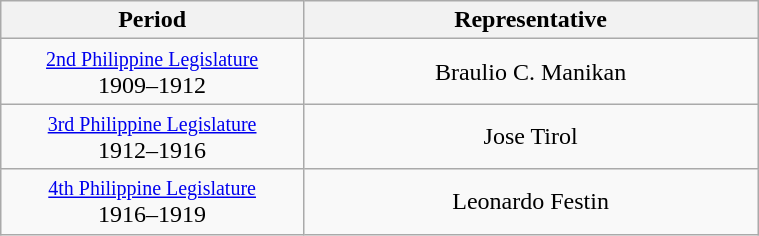<table class="wikitable" style="text-align:center; width:40%;">
<tr>
<th width="40%">Period</th>
<th>Representative</th>
</tr>
<tr>
<td><small><a href='#'>2nd Philippine Legislature</a></small><br>1909–1912</td>
<td>Braulio C. Manikan</td>
</tr>
<tr>
<td><small><a href='#'>3rd Philippine Legislature</a></small><br>1912–1916</td>
<td>Jose Tirol</td>
</tr>
<tr>
<td><small><a href='#'>4th Philippine Legislature</a></small><br>1916–1919</td>
<td>Leonardo Festin</td>
</tr>
</table>
